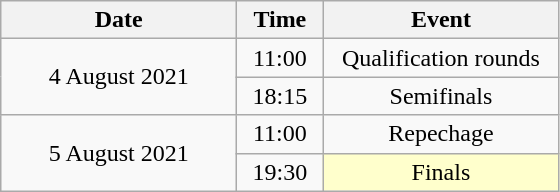<table class = "wikitable" style="text-align:center;">
<tr>
<th width=150>Date</th>
<th width=50>Time</th>
<th width=150>Event</th>
</tr>
<tr>
<td rowspan=2>4 August 2021</td>
<td>11:00</td>
<td>Qualification rounds</td>
</tr>
<tr>
<td>18:15</td>
<td>Semifinals</td>
</tr>
<tr>
<td rowspan=2>5 August 2021</td>
<td>11:00</td>
<td>Repechage</td>
</tr>
<tr>
<td>19:30</td>
<td bgcolor=ffffcc>Finals</td>
</tr>
</table>
